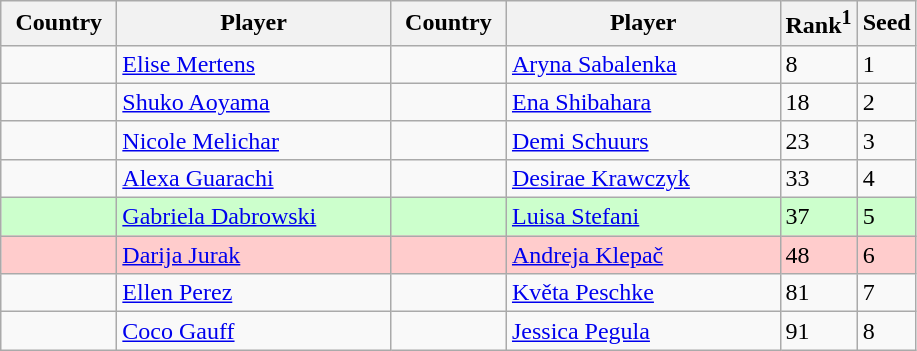<table class="sortable wikitable">
<tr>
<th width="70">Country</th>
<th width="175">Player</th>
<th width="70">Country</th>
<th width="175">Player</th>
<th>Rank<sup>1</sup></th>
<th>Seed</th>
</tr>
<tr>
<td></td>
<td><a href='#'>Elise Mertens</a></td>
<td></td>
<td><a href='#'>Aryna Sabalenka</a></td>
<td>8</td>
<td>1</td>
</tr>
<tr>
<td></td>
<td><a href='#'>Shuko Aoyama</a></td>
<td></td>
<td><a href='#'>Ena Shibahara</a></td>
<td>18</td>
<td>2</td>
</tr>
<tr>
<td></td>
<td><a href='#'>Nicole Melichar</a></td>
<td></td>
<td><a href='#'>Demi Schuurs</a></td>
<td>23</td>
<td>3</td>
</tr>
<tr>
<td></td>
<td><a href='#'>Alexa Guarachi</a></td>
<td></td>
<td><a href='#'>Desirae Krawczyk</a></td>
<td>33</td>
<td>4</td>
</tr>
<tr bgcolor=#cfc>
<td></td>
<td><a href='#'>Gabriela Dabrowski</a></td>
<td></td>
<td><a href='#'>Luisa Stefani</a></td>
<td>37</td>
<td>5</td>
</tr>
<tr bgcolor=#fcc>
<td></td>
<td><a href='#'>Darija Jurak</a></td>
<td></td>
<td><a href='#'>Andreja Klepač</a></td>
<td>48</td>
<td>6</td>
</tr>
<tr>
<td></td>
<td><a href='#'>Ellen Perez</a></td>
<td></td>
<td><a href='#'>Květa Peschke</a></td>
<td>81</td>
<td>7</td>
</tr>
<tr>
<td></td>
<td><a href='#'>Coco Gauff</a></td>
<td></td>
<td><a href='#'>Jessica Pegula</a></td>
<td>91</td>
<td>8</td>
</tr>
</table>
